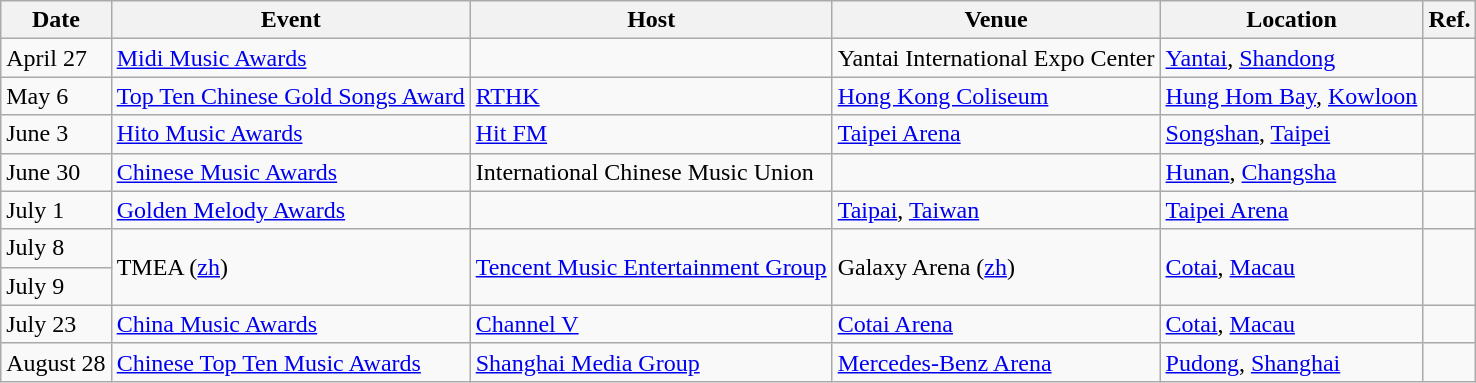<table class='wikitable'>
<tr>
<th>Date</th>
<th>Event</th>
<th>Host</th>
<th>Venue</th>
<th>Location</th>
<th>Ref.</th>
</tr>
<tr>
<td>April 27</td>
<td><a href='#'>Midi Music Awards</a></td>
<td></td>
<td>Yantai International Expo Center</td>
<td><a href='#'>Yantai</a>, <a href='#'>Shandong</a></td>
<td></td>
</tr>
<tr>
<td>May 6</td>
<td><a href='#'>Top Ten Chinese Gold Songs Award</a></td>
<td><a href='#'>RTHK</a></td>
<td><a href='#'>Hong Kong Coliseum</a></td>
<td><a href='#'>Hung Hom Bay</a>, <a href='#'>Kowloon</a></td>
<td></td>
</tr>
<tr>
<td>June 3</td>
<td><a href='#'>Hito Music Awards</a></td>
<td><a href='#'>Hit FM</a></td>
<td><a href='#'>Taipei Arena</a></td>
<td><a href='#'>Songshan</a>, <a href='#'>Taipei</a></td>
<td></td>
</tr>
<tr>
<td>June 30</td>
<td><a href='#'>Chinese Music Awards</a></td>
<td>International Chinese Music Union</td>
<td></td>
<td><a href='#'>Hunan</a>, <a href='#'>Changsha</a></td>
<td></td>
</tr>
<tr>
<td>July 1</td>
<td><a href='#'>Golden Melody Awards</a></td>
<td></td>
<td><a href='#'>Taipai</a>, <a href='#'>Taiwan</a></td>
<td><a href='#'>Taipei Arena</a></td>
<td></td>
</tr>
<tr>
<td>July 8</td>
<td rowspan="2">TMEA (<a href='#'>zh</a>)</td>
<td rowspan="2"><a href='#'>Tencent Music Entertainment Group</a></td>
<td rowspan="2">Galaxy Arena (<a href='#'>zh</a>)</td>
<td rowspan="2"><a href='#'>Cotai</a>, <a href='#'>Macau</a></td>
<td rowspan="2"></td>
</tr>
<tr>
<td>July 9</td>
</tr>
<tr>
<td>July 23</td>
<td><a href='#'>China Music Awards</a></td>
<td><a href='#'>Channel V</a></td>
<td><a href='#'>Cotai Arena</a></td>
<td><a href='#'>Cotai</a>, <a href='#'>Macau</a></td>
<td></td>
</tr>
<tr>
<td>August 28</td>
<td><a href='#'>Chinese Top Ten Music Awards</a></td>
<td><a href='#'>Shanghai Media Group</a></td>
<td><a href='#'>Mercedes-Benz Arena</a></td>
<td><a href='#'>Pudong</a>, <a href='#'>Shanghai</a></td>
<td></td>
</tr>
</table>
